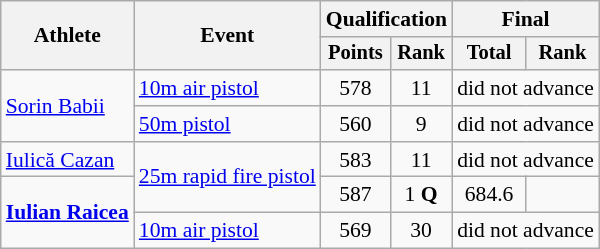<table class="wikitable" style="font-size:90%">
<tr>
<th rowspan="2">Athlete</th>
<th rowspan="2">Event</th>
<th colspan=2>Qualification</th>
<th colspan=2>Final</th>
</tr>
<tr style="font-size:95%">
<th>Points</th>
<th>Rank</th>
<th>Total</th>
<th>Rank</th>
</tr>
<tr align=center>
<td align=left rowspan=2><a href='#'>Sorin Babii</a></td>
<td align=left><a href='#'>10m air pistol</a></td>
<td>578</td>
<td>11</td>
<td colspan=2>did not advance</td>
</tr>
<tr align=center>
<td align=left><a href='#'>50m pistol</a></td>
<td>560</td>
<td>9</td>
<td colspan=2>did not advance</td>
</tr>
<tr align=center>
<td align=left><a href='#'>Iulică Cazan</a></td>
<td align=left rowspan=2><a href='#'>25m rapid fire pistol</a></td>
<td>583</td>
<td>11</td>
<td colspan=2>did not advance</td>
</tr>
<tr align=center>
<td align=left rowspan=2><strong><a href='#'>Iulian Raicea</a></strong></td>
<td>587</td>
<td>1 <strong>Q</strong></td>
<td>684.6</td>
<td></td>
</tr>
<tr align=center>
<td align=left><a href='#'>10m air pistol</a></td>
<td>569</td>
<td>30</td>
<td colspan=2>did not advance</td>
</tr>
</table>
